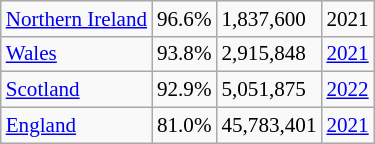<table class="wikitable floatright" style="font-size:88%;">
<tr>
<td><a href='#'>Northern Ireland</a></td>
<td>96.6%</td>
<td>1,837,600</td>
<td>2021</td>
</tr>
<tr>
<td><a href='#'>Wales</a></td>
<td>93.8%</td>
<td>2,915,848</td>
<td><a href='#'>2021</a></td>
</tr>
<tr>
<td><a href='#'>Scotland</a></td>
<td>92.9%</td>
<td>5,051,875</td>
<td><a href='#'>2022</a></td>
</tr>
<tr>
<td><a href='#'>England</a></td>
<td>81.0%</td>
<td>45,783,401</td>
<td><a href='#'>2021</a></td>
</tr>
</table>
